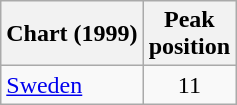<table class="wikitable">
<tr>
<th>Chart (1999)</th>
<th>Peak<br>position</th>
</tr>
<tr>
<td><a href='#'>Sweden</a></td>
<td align="center">11</td>
</tr>
</table>
